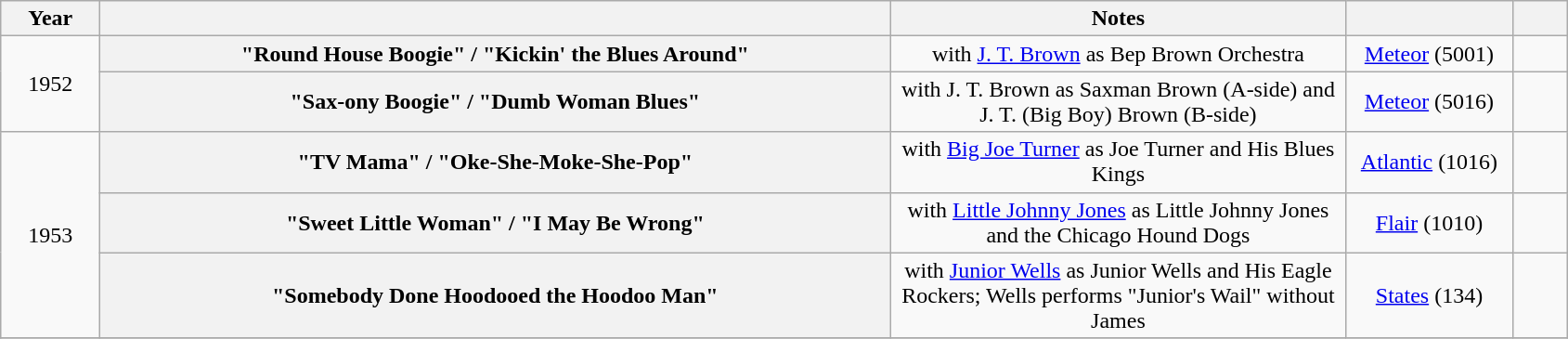<table class="wikitable plainrowheaders" style="text-align:center;">
<tr>
<th scope="col" style="width: 4em;">Year</th>
<th scope="col" style="width: 35em;"></th>
<th scope="col" style="width: 20em;">Notes</th>
<th scope="col" style="width: 7em;"></th>
<th scope="col" style="width: 2em;"></th>
</tr>
<tr>
<td rowspan="2">1952</td>
<th scope="row">"Round House Boogie" / "Kickin' the Blues Around"</th>
<td> with <a href='#'>J. T. Brown</a> as Bep Brown Orchestra</td>
<td><a href='#'>Meteor</a> (5001)</td>
<td></td>
</tr>
<tr>
<th scope="row">"Sax-ony Boogie" /  "Dumb Woman Blues"</th>
<td> with J. T. Brown as Saxman Brown (A-side) and J. T. (Big Boy) Brown (B-side)</td>
<td><a href='#'>Meteor</a> (5016)</td>
<td></td>
</tr>
<tr>
<td rowspan="3">1953</td>
<th scope="row">"TV Mama" / "Oke-She-Moke-She-Pop"</th>
<td> with <a href='#'>Big Joe Turner</a> as Joe Turner and His Blues Kings</td>
<td><a href='#'>Atlantic</a> (1016)</td>
<td></td>
</tr>
<tr>
<th scope="row">"Sweet Little Woman" / "I May Be Wrong"</th>
<td> with <a href='#'>Little Johnny Jones</a> as Little Johnny Jones and the Chicago Hound Dogs</td>
<td><a href='#'>Flair</a> (1010)</td>
<td></td>
</tr>
<tr>
<th scope="row">"Somebody Done Hoodooed the Hoodoo Man"</th>
<td> with <a href='#'>Junior Wells</a> as Junior Wells and His Eagle Rockers; Wells performs "Junior's Wail" without James</td>
<td><a href='#'>States</a> (134)</td>
<td></td>
</tr>
<tr>
</tr>
</table>
